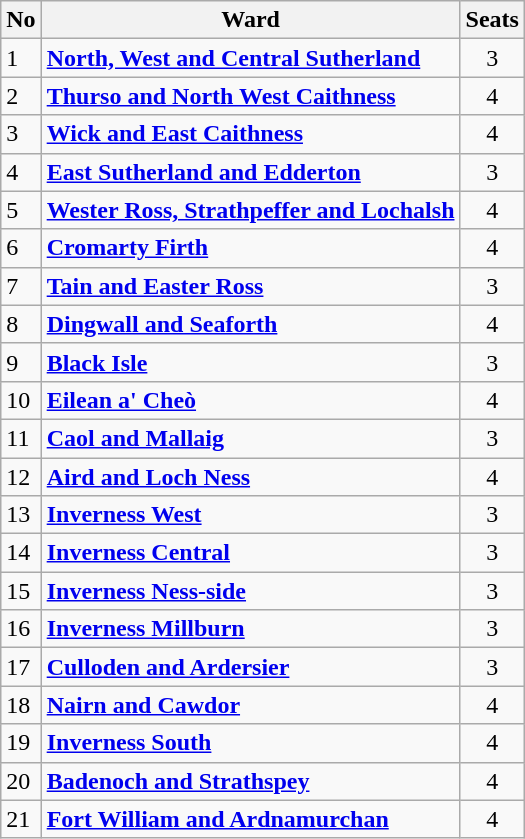<table class="wikitable">
<tr>
<th>No</th>
<th>Ward</th>
<th>Seats</th>
</tr>
<tr>
<td>1</td>
<td><strong><a href='#'>North, West and Central Sutherland</a></strong></td>
<td align=center>3</td>
</tr>
<tr>
<td>2</td>
<td><strong><a href='#'>Thurso and North West Caithness</a></strong></td>
<td align=center>4</td>
</tr>
<tr>
<td>3</td>
<td><strong><a href='#'>Wick and East Caithness</a></strong></td>
<td align=center>4</td>
</tr>
<tr>
<td>4</td>
<td><strong><a href='#'>East Sutherland and Edderton</a></strong></td>
<td align=center>3</td>
</tr>
<tr>
<td>5</td>
<td><strong><a href='#'>Wester Ross, Strathpeffer and Lochalsh</a></strong></td>
<td align=center>4</td>
</tr>
<tr>
<td>6</td>
<td><strong><a href='#'>Cromarty Firth</a></strong></td>
<td align=center>4</td>
</tr>
<tr>
<td>7</td>
<td><strong><a href='#'>Tain and Easter Ross</a></strong></td>
<td align=center>3</td>
</tr>
<tr>
<td>8</td>
<td><strong><a href='#'>Dingwall and Seaforth</a></strong></td>
<td align=center>4</td>
</tr>
<tr>
<td>9</td>
<td><strong><a href='#'>Black Isle</a></strong></td>
<td align=center>3</td>
</tr>
<tr>
<td>10</td>
<td><strong><a href='#'>Eilean a' Cheò</a></strong></td>
<td align=center>4</td>
</tr>
<tr>
<td>11</td>
<td><strong><a href='#'>Caol and Mallaig</a></strong></td>
<td align=center>3</td>
</tr>
<tr>
<td>12</td>
<td><strong><a href='#'>Aird and Loch Ness</a></strong></td>
<td align=center>4</td>
</tr>
<tr>
<td>13</td>
<td><strong><a href='#'>Inverness West</a></strong></td>
<td align=center>3</td>
</tr>
<tr>
<td>14</td>
<td><strong><a href='#'>Inverness Central</a></strong></td>
<td align=center>3</td>
</tr>
<tr>
<td>15</td>
<td><strong><a href='#'>Inverness Ness-side</a></strong></td>
<td align=center>3</td>
</tr>
<tr>
<td>16</td>
<td><strong><a href='#'>Inverness Millburn</a></strong></td>
<td align=center>3</td>
</tr>
<tr>
<td>17</td>
<td><strong><a href='#'>Culloden and Ardersier</a></strong></td>
<td align=center>3</td>
</tr>
<tr>
<td>18</td>
<td><strong><a href='#'>Nairn and Cawdor</a></strong></td>
<td align=center>4</td>
</tr>
<tr>
<td>19</td>
<td><strong><a href='#'>Inverness South</a></strong></td>
<td align=center>4</td>
</tr>
<tr>
<td>20</td>
<td><strong><a href='#'>Badenoch and Strathspey</a></strong></td>
<td align=center>4</td>
</tr>
<tr>
<td>21</td>
<td><strong><a href='#'>Fort William and Ardnamurchan</a></strong></td>
<td align=center>4</td>
</tr>
</table>
